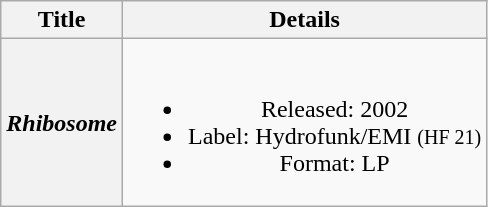<table class="wikitable plainrowheaders" style="text-align:center;" border="1">
<tr>
<th>Title</th>
<th>Details</th>
</tr>
<tr>
<th scope="row"><em>Rhibosome</em></th>
<td><br><ul><li>Released: 2002</li><li>Label: Hydrofunk/EMI <small>(HF 21)</small></li><li>Format: LP</li></ul></td>
</tr>
</table>
